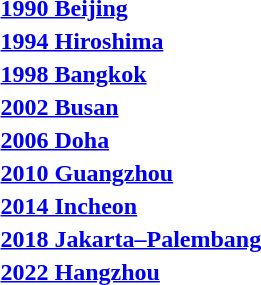<table>
<tr>
<th rowspan=2 style="text-align:left;"> <a href='#'>1990 Beijing</a></th>
<td rowspan=2></td>
<td rowspan=2></td>
<td></td>
</tr>
<tr>
<td></td>
</tr>
<tr>
<th rowspan=2 style="text-align:left;"> <a href='#'>1994 Hiroshima</a></th>
<td rowspan=2></td>
<td rowspan=2></td>
<td></td>
</tr>
<tr>
<td></td>
</tr>
<tr>
<th rowspan=2 style="text-align:left;"> <a href='#'>1998 Bangkok</a></th>
<td rowspan=2></td>
<td rowspan=2></td>
<td></td>
</tr>
<tr>
<td></td>
</tr>
<tr>
<th rowspan=2 style="text-align:left;"> <a href='#'>2002 Busan</a></th>
<td rowspan=2></td>
<td rowspan=2></td>
<td></td>
</tr>
<tr>
<td></td>
</tr>
<tr>
<th rowspan=2 style="text-align:left;"> <a href='#'>2006 Doha</a></th>
<td rowspan=2></td>
<td rowspan=2></td>
<td></td>
</tr>
<tr>
<td></td>
</tr>
<tr>
<th rowspan=2 style="text-align:left;"> <a href='#'>2010 Guangzhou</a></th>
<td rowspan=2></td>
<td rowspan=2></td>
<td></td>
</tr>
<tr>
<td></td>
</tr>
<tr>
<th rowspan=2 style="text-align:left;"> <a href='#'>2014 Incheon</a></th>
<td rowspan=2></td>
<td rowspan=2></td>
<td></td>
</tr>
<tr>
<td></td>
</tr>
<tr>
<th rowspan=2 style="text-align:left;"> <a href='#'>2018 Jakarta–Palembang</a></th>
<td rowspan=2></td>
<td rowspan=2></td>
<td></td>
</tr>
<tr>
<td></td>
</tr>
<tr>
<th rowspan=2 style="text-align:left;"> <a href='#'>2022 Hangzhou</a></th>
<td rowspan=2></td>
<td rowspan=2></td>
<td></td>
</tr>
<tr>
<td></td>
</tr>
</table>
